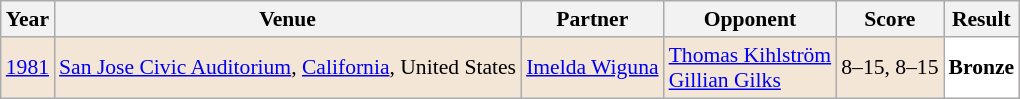<table class="sortable wikitable" style="font-size: 90%;">
<tr>
<th>Year</th>
<th>Venue</th>
<th>Partner</th>
<th>Opponent</th>
<th>Score</th>
<th>Result</th>
</tr>
<tr style="background:#F3E6D7">
<td align="center"><a href='#'>1981</a></td>
<td align="left"><a href='#'>San Jose Civic Auditorium</a>, <a href='#'>California</a>, United States</td>
<td align="left"> <a href='#'>Imelda Wiguna</a></td>
<td align="left"> <a href='#'>Thomas Kihlström</a><br> <a href='#'>Gillian Gilks</a></td>
<td align="left">8–15, 8–15</td>
<td style="text-align:left; background:white"> <strong>Bronze</strong></td>
</tr>
</table>
